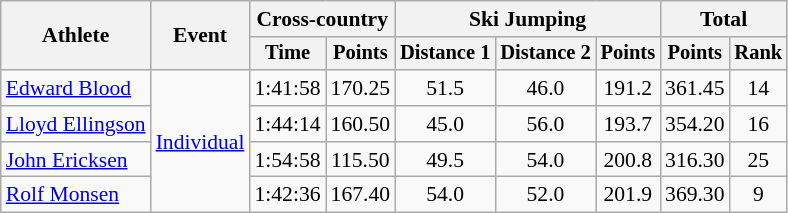<table class=wikitable style=font-size:90%;text-align:center>
<tr>
<th rowspan=2>Athlete</th>
<th rowspan=2>Event</th>
<th colspan=2>Cross-country</th>
<th colspan=3>Ski Jumping</th>
<th colspan=2>Total</th>
</tr>
<tr style=font-size:95%>
<th>Time</th>
<th>Points</th>
<th>Distance 1</th>
<th>Distance 2</th>
<th>Points</th>
<th>Points</th>
<th>Rank</th>
</tr>
<tr>
<td align=left><a href='#'>Edward Blood</a></td>
<td align=left rowspan=4><a href='#'>Individual</a></td>
<td>1:41:58</td>
<td>170.25</td>
<td>51.5</td>
<td>46.0</td>
<td>191.2</td>
<td>361.45</td>
<td>14</td>
</tr>
<tr>
<td align=left><a href='#'>Lloyd Ellingson</a></td>
<td>1:44:14</td>
<td>160.50</td>
<td>45.0</td>
<td>56.0</td>
<td>193.7</td>
<td>354.20</td>
<td>16</td>
</tr>
<tr>
<td align=left><a href='#'>John Ericksen</a></td>
<td>1:54:58</td>
<td>115.50</td>
<td>49.5</td>
<td>54.0</td>
<td>200.8</td>
<td>316.30</td>
<td>25</td>
</tr>
<tr>
<td align=left><a href='#'>Rolf Monsen</a></td>
<td>1:42:36</td>
<td>167.40</td>
<td>54.0</td>
<td>52.0</td>
<td>201.9</td>
<td>369.30</td>
<td>9</td>
</tr>
</table>
